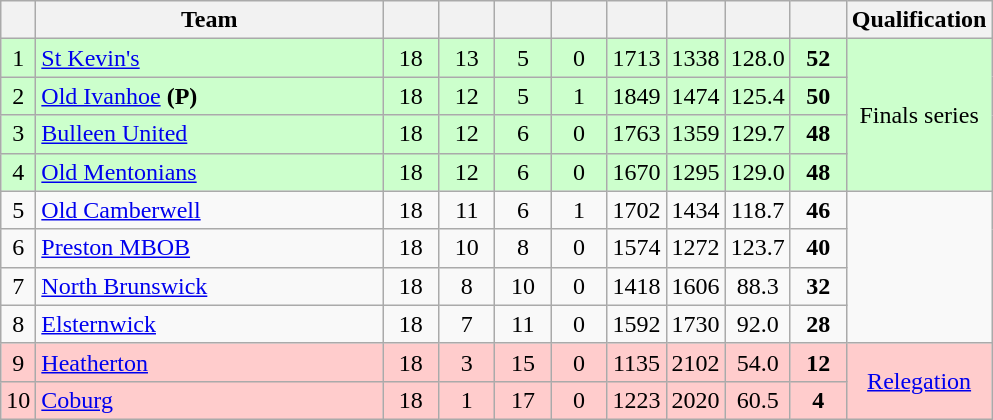<table class="wikitable" style="text-align:center; margin-bottom:0">
<tr>
<th style="width:10px"></th>
<th style="width:35%;">Team</th>
<th style="width:30px;"></th>
<th style="width:30px;"></th>
<th style="width:30px;"></th>
<th style="width:30px;"></th>
<th style="width:30px;"></th>
<th style="width:30px;"></th>
<th style="width:30px;"></th>
<th style="width:30px;"></th>
<th>Qualification</th>
</tr>
<tr style="background:#ccffcc;">
<td>1</td>
<td style="text-align:left;"><a href='#'>St Kevin's</a></td>
<td>18</td>
<td>13</td>
<td>5</td>
<td>0</td>
<td>1713</td>
<td>1338</td>
<td>128.0</td>
<td><strong>52</strong></td>
<td rowspan=4>Finals series</td>
</tr>
<tr style="background:#ccffcc;">
<td>2</td>
<td style="text-align:left;"><a href='#'>Old Ivanhoe</a> <strong>(P)</strong></td>
<td>18</td>
<td>12</td>
<td>5</td>
<td>1</td>
<td>1849</td>
<td>1474</td>
<td>125.4</td>
<td><strong>50</strong></td>
</tr>
<tr style="background:#ccffcc;">
<td>3</td>
<td style="text-align:left;"><a href='#'>Bulleen United</a></td>
<td>18</td>
<td>12</td>
<td>6</td>
<td>0</td>
<td>1763</td>
<td>1359</td>
<td>129.7</td>
<td><strong>48</strong></td>
</tr>
<tr style="background:#ccffcc;">
<td>4</td>
<td style="text-align:left;"><a href='#'>Old Mentonians</a></td>
<td>18</td>
<td>12</td>
<td>6</td>
<td>0</td>
<td>1670</td>
<td>1295</td>
<td>129.0</td>
<td><strong>48</strong></td>
</tr>
<tr>
<td>5</td>
<td style="text-align:left;"><a href='#'>Old Camberwell</a></td>
<td>18</td>
<td>11</td>
<td>6</td>
<td>1</td>
<td>1702</td>
<td>1434</td>
<td>118.7</td>
<td><strong>46</strong></td>
</tr>
<tr>
<td>6</td>
<td style="text-align:left;"><a href='#'>Preston MBOB</a></td>
<td>18</td>
<td>10</td>
<td>8</td>
<td>0</td>
<td>1574</td>
<td>1272</td>
<td>123.7</td>
<td><strong>40</strong></td>
</tr>
<tr>
<td>7</td>
<td style="text-align:left;"><a href='#'>North Brunswick</a></td>
<td>18</td>
<td>8</td>
<td>10</td>
<td>0</td>
<td>1418</td>
<td>1606</td>
<td>88.3</td>
<td><strong>32</strong></td>
</tr>
<tr>
<td>8</td>
<td style="text-align:left;"><a href='#'>Elsternwick</a></td>
<td>18</td>
<td>7</td>
<td>11</td>
<td>0</td>
<td>1592</td>
<td>1730</td>
<td>92.0</td>
<td><strong>28</strong></td>
</tr>
<tr style="background:#FFCCCC;">
<td>9</td>
<td style="text-align:left;"><a href='#'>Heatherton</a></td>
<td>18</td>
<td>3</td>
<td>15</td>
<td>0</td>
<td>1135</td>
<td>2102</td>
<td>54.0</td>
<td><strong>12</strong></td>
<td rowspan=2><a href='#'>Relegation</a></td>
</tr>
<tr style="background:#FFCCCC;">
<td>10</td>
<td style="text-align:left;"><a href='#'>Coburg</a></td>
<td>18</td>
<td>1</td>
<td>17</td>
<td>0</td>
<td>1223</td>
<td>2020</td>
<td>60.5</td>
<td><strong>4</strong></td>
</tr>
</table>
